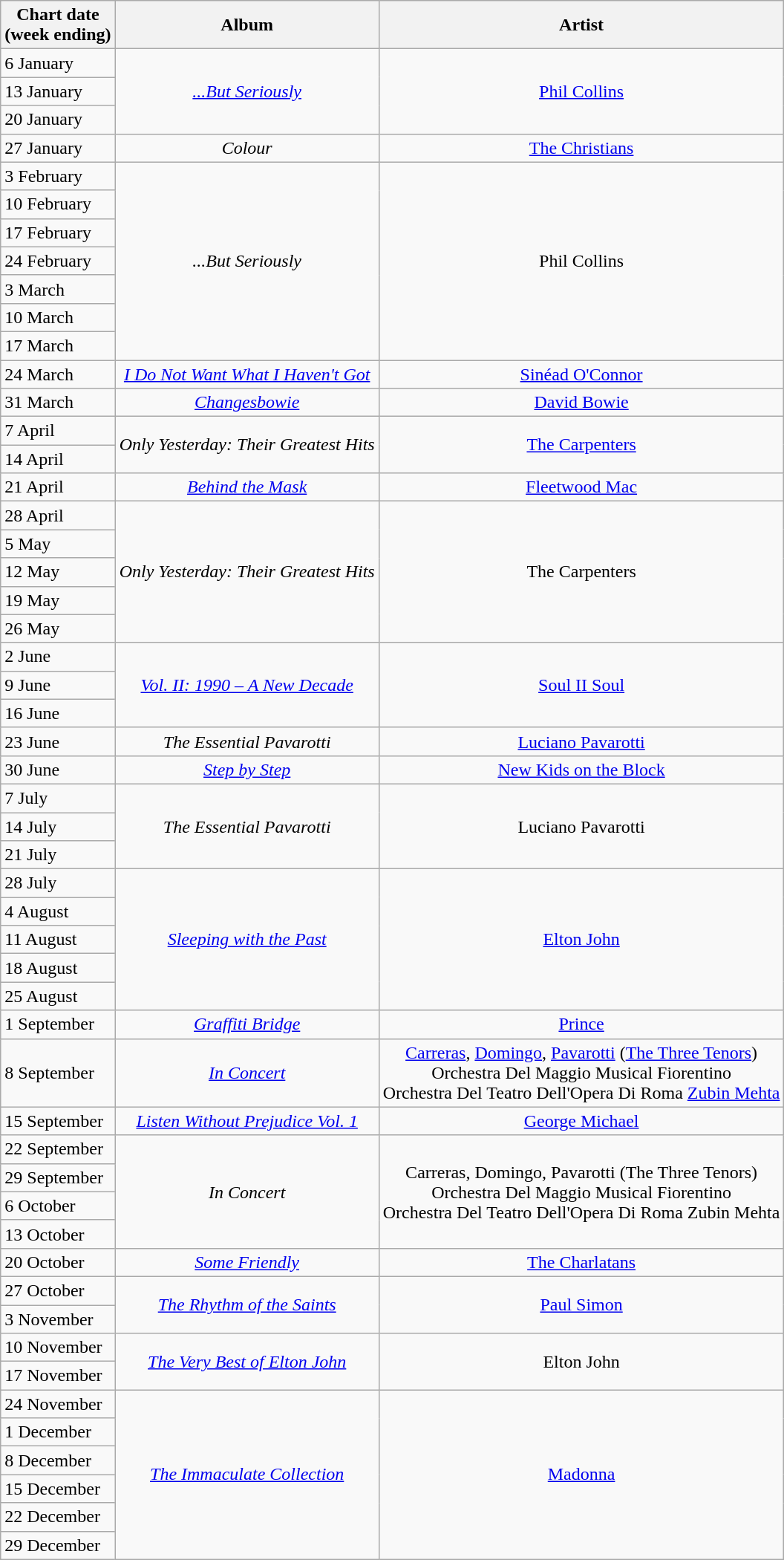<table class="wikitable">
<tr>
<th style="text-align:center;">Chart date<br>(week ending)</th>
<th style="text-align:center;">Album</th>
<th style="text-align:center;">Artist</th>
</tr>
<tr>
<td style="text-align:left;">6 January</td>
<td style="text-align:center;" rowspan="3"><em><a href='#'>...But Seriously</a></em></td>
<td style="text-align:center;" rowspan="3"><a href='#'>Phil Collins</a></td>
</tr>
<tr>
<td style="text-align:left;">13 January</td>
</tr>
<tr>
<td style="text-align:left;">20 January</td>
</tr>
<tr>
<td style="text-align:left;">27 January</td>
<td style="text-align:center;"><em>Colour</em></td>
<td style="text-align:center;"><a href='#'>The Christians</a></td>
</tr>
<tr>
<td style="text-align:left;">3 February</td>
<td style="text-align:center;" rowspan="7"><em>...But Seriously</em></td>
<td style="text-align:center;" rowspan="7">Phil Collins</td>
</tr>
<tr>
<td style="text-align:left;">10 February</td>
</tr>
<tr>
<td style="text-align:left;">17 February</td>
</tr>
<tr>
<td style="text-align:left;">24 February</td>
</tr>
<tr>
<td style="text-align:left;">3 March</td>
</tr>
<tr>
<td style="text-align:left;">10 March</td>
</tr>
<tr>
<td style="text-align:left;">17 March</td>
</tr>
<tr>
<td style="text-align:left;">24 March</td>
<td style="text-align:center;"><em><a href='#'>I Do Not Want What I Haven't Got</a></em></td>
<td style="text-align:center;"><a href='#'>Sinéad O'Connor</a></td>
</tr>
<tr>
<td style="text-align:left;">31 March</td>
<td style="text-align:center;"><em><a href='#'>Changesbowie</a></em></td>
<td style="text-align:center;"><a href='#'>David Bowie</a></td>
</tr>
<tr>
<td style="text-align:left;">7 April</td>
<td style="text-align:center;" rowspan="2"><em>Only Yesterday: Their Greatest Hits</em></td>
<td style="text-align:center;" rowspan="2"><a href='#'>The Carpenters</a></td>
</tr>
<tr>
<td style="text-align:left;">14 April</td>
</tr>
<tr>
<td style="text-align:left;">21 April</td>
<td style="text-align:center;"><em><a href='#'>Behind the Mask</a></em></td>
<td style="text-align:center;"><a href='#'>Fleetwood Mac</a></td>
</tr>
<tr>
<td style="text-align:left;">28 April</td>
<td style="text-align:center;" rowspan="5"><em>Only Yesterday: Their Greatest Hits</em></td>
<td style="text-align:center;" rowspan="5">The Carpenters</td>
</tr>
<tr>
<td style="text-align:left;">5 May</td>
</tr>
<tr>
<td style="text-align:left;">12 May</td>
</tr>
<tr>
<td style="text-align:left;">19 May</td>
</tr>
<tr>
<td style="text-align:left;">26 May</td>
</tr>
<tr>
<td style="text-align:left;">2 June</td>
<td style="text-align:center;" rowspan="3"><em><a href='#'>Vol. II: 1990 – A New Decade</a></em></td>
<td style="text-align:center;" rowspan="3"><a href='#'>Soul II Soul</a></td>
</tr>
<tr>
<td style="text-align:left;">9 June</td>
</tr>
<tr>
<td style="text-align:left;">16 June</td>
</tr>
<tr>
<td style="text-align:left;">23 June</td>
<td style="text-align:center;"><em>The Essential Pavarotti</em></td>
<td style="text-align:center;"><a href='#'>Luciano Pavarotti</a></td>
</tr>
<tr>
<td style="text-align:left;">30 June</td>
<td style="text-align:center;"><em><a href='#'>Step by Step</a></em></td>
<td style="text-align:center;"><a href='#'>New Kids on the Block</a></td>
</tr>
<tr>
<td style="text-align:left;">7 July</td>
<td style="text-align:center;" rowspan="3"><em>The Essential Pavarotti</em></td>
<td style="text-align:center;" rowspan="3">Luciano Pavarotti</td>
</tr>
<tr>
<td style="text-align:left;">14 July</td>
</tr>
<tr>
<td style="text-align:left;">21 July</td>
</tr>
<tr>
<td style="text-align:left;">28 July</td>
<td style="text-align:center;" rowspan="5"><em><a href='#'>Sleeping with the Past</a></em></td>
<td style="text-align:center;" rowspan="5"><a href='#'>Elton John</a></td>
</tr>
<tr>
<td style="text-align:left;">4 August</td>
</tr>
<tr>
<td style="text-align:left;">11 August</td>
</tr>
<tr>
<td style="text-align:left;">18 August</td>
</tr>
<tr>
<td style="text-align:left;">25 August</td>
</tr>
<tr>
<td style="text-align:left;">1 September</td>
<td style="text-align:center;"><em><a href='#'>Graffiti Bridge</a></em></td>
<td style="text-align:center;"><a href='#'>Prince</a></td>
</tr>
<tr>
<td style="text-align:left;">8 September</td>
<td style="text-align:center;"><em><a href='#'>In Concert</a></em></td>
<td style="text-align:center;"><a href='#'>Carreras</a>, <a href='#'>Domingo</a>, <a href='#'>Pavarotti</a> (<a href='#'>The Three Tenors</a>)<br>Orchestra Del Maggio Musical Fiorentino<br>Orchestra Del Teatro Dell'Opera Di Roma <a href='#'>Zubin Mehta</a></td>
</tr>
<tr>
<td style="text-align:left;">15 September</td>
<td style="text-align:center;"><em><a href='#'>Listen Without Prejudice Vol. 1</a></em></td>
<td style="text-align:center;"><a href='#'>George Michael</a></td>
</tr>
<tr>
<td style="text-align:left;">22 September</td>
<td style="text-align:center;" rowspan="4"><em>In Concert</em></td>
<td style="text-align:center;" rowspan="4">Carreras, Domingo, Pavarotti (The Three Tenors)<br>Orchestra Del Maggio Musical Fiorentino<br>Orchestra Del Teatro Dell'Opera Di Roma Zubin Mehta</td>
</tr>
<tr>
<td style="text-align:left;">29 September</td>
</tr>
<tr>
<td style="text-align:left;">6 October</td>
</tr>
<tr>
<td style="text-align:left;">13 October</td>
</tr>
<tr>
<td style="text-align:left;">20 October</td>
<td style="text-align:center;"><em><a href='#'>Some Friendly</a></em></td>
<td style="text-align:center;"><a href='#'>The Charlatans</a></td>
</tr>
<tr>
<td style="text-align:left;">27 October</td>
<td style="text-align:center;" rowspan="2"><em><a href='#'>The Rhythm of the Saints</a></em></td>
<td style="text-align:center;" rowspan="2"><a href='#'>Paul Simon</a></td>
</tr>
<tr>
<td style="text-align:left;">3 November</td>
</tr>
<tr>
<td style="text-align:left;">10 November</td>
<td style="text-align:center;" rowspan="2"><em><a href='#'>The Very Best of Elton John</a></em></td>
<td style="text-align:center;" rowspan="2">Elton John</td>
</tr>
<tr>
<td style="text-align:left;">17 November</td>
</tr>
<tr>
<td style="text-align:left;">24 November</td>
<td style="text-align:center;" rowspan="6"><em><a href='#'>The Immaculate Collection</a></em></td>
<td style="text-align:center;" rowspan="6"><a href='#'>Madonna</a></td>
</tr>
<tr>
<td style="text-align:left;">1 December</td>
</tr>
<tr>
<td style="text-align:left;">8 December</td>
</tr>
<tr>
<td style="text-align:left;">15 December</td>
</tr>
<tr>
<td style="text-align:left;">22 December</td>
</tr>
<tr>
<td style="text-align:left;">29 December</td>
</tr>
</table>
